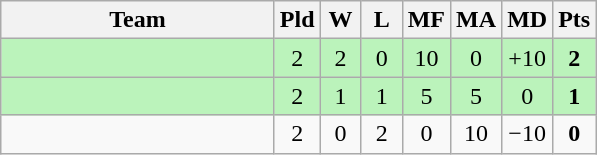<table class="wikitable" style="text-align:center">
<tr>
<th width="175">Team</th>
<th width="20">Pld</th>
<th width="20">W</th>
<th width="20">L</th>
<th width="20">MF</th>
<th width="20">MA</th>
<th width="20">MD</th>
<th width="20">Pts</th>
</tr>
<tr bgcolor="bbf3bb">
<td align="left"></td>
<td>2</td>
<td>2</td>
<td>0</td>
<td>10</td>
<td>0</td>
<td>+10</td>
<td><strong>2</strong></td>
</tr>
<tr bgcolor="bbf3bb">
<td align="left"></td>
<td>2</td>
<td>1</td>
<td>1</td>
<td>5</td>
<td>5</td>
<td>0</td>
<td><strong>1</strong></td>
</tr>
<tr>
<td align="left"></td>
<td>2</td>
<td>0</td>
<td>2</td>
<td>0</td>
<td>10</td>
<td>−10</td>
<td><strong>0</strong></td>
</tr>
</table>
